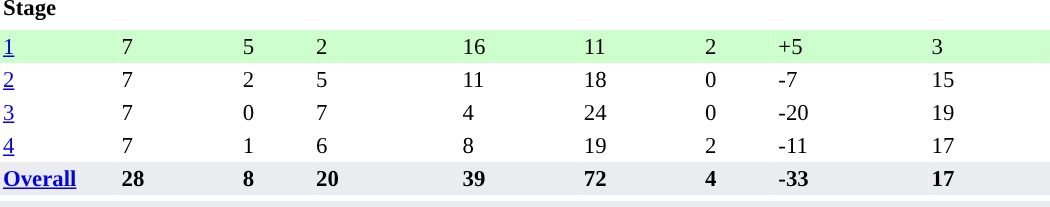<table class="toccolours" border=0 cellpadding="2" cellspacing="0" style="font-size:95%; text-align:left; width:700px;">
<tr align="left" style="background:#">
<th style="width:75px">Stage</th>
<th></th>
<th></th>
<th></th>
<th></th>
<th></th>
<th></th>
<th></th>
<th></th>
<th></th>
</tr>
<tr>
<td colspan = "10"></td>
</tr>
<tr>
</tr>
<tr style="background:#cfc;">
<td><a href='#'>1</a></td>
<td>7</td>
<td>5</td>
<td>2</td>
<td></td>
<td>16</td>
<td>11</td>
<td>2</td>
<td>+5</td>
<td>3</td>
</tr>
<tr>
<td><a href='#'>2</a></td>
<td>7</td>
<td>2</td>
<td>5</td>
<td></td>
<td>11</td>
<td>18</td>
<td>0</td>
<td>-7</td>
<td>15</td>
</tr>
<tr>
<td><a href='#'>3</a></td>
<td>7</td>
<td>0</td>
<td>7</td>
<td></td>
<td>4</td>
<td>24</td>
<td>0</td>
<td>-20</td>
<td>19</td>
</tr>
<tr>
<td><a href='#'>4</a></td>
<td>7</td>
<td>1</td>
<td>6</td>
<td></td>
<td>8</td>
<td>19</td>
<td>2</td>
<td>-11</td>
<td>17</td>
</tr>
<tr style="background-color:#EAECF0;">
<th><a href='#'>Overall</a></th>
<th>28</th>
<th>8</th>
<th>20</th>
<th></th>
<th>39</th>
<th>72</th>
<th>4</th>
<th>-33</th>
<th>17</th>
</tr>
<tr>
<td colspan="10"></td>
</tr>
<tr align="left" style="background:#EAECF0; color:#000;">
<td colspan="10" style="text-align:center;"> </td>
</tr>
</table>
